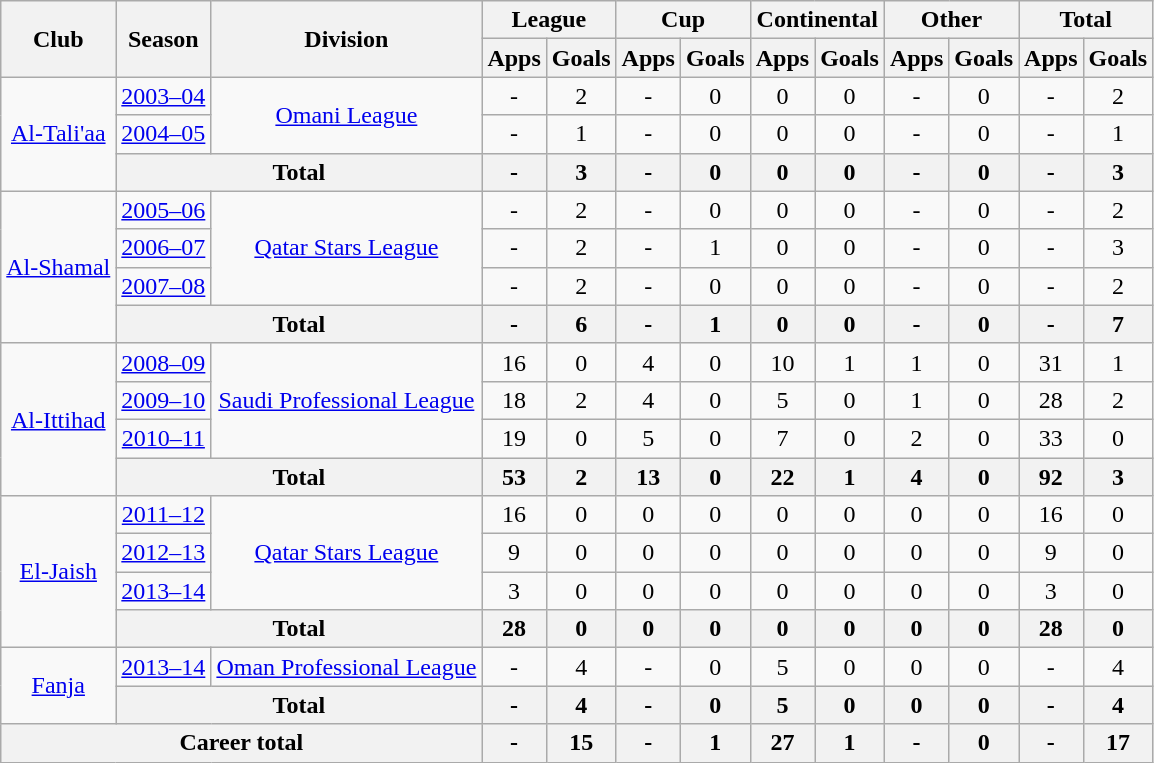<table class="wikitable" style="text-align: center;">
<tr>
<th rowspan="2">Club</th>
<th rowspan="2">Season</th>
<th rowspan="2">Division</th>
<th colspan="2">League</th>
<th colspan="2">Cup</th>
<th colspan="2">Continental</th>
<th colspan="2">Other</th>
<th colspan="2">Total</th>
</tr>
<tr>
<th>Apps</th>
<th>Goals</th>
<th>Apps</th>
<th>Goals</th>
<th>Apps</th>
<th>Goals</th>
<th>Apps</th>
<th>Goals</th>
<th>Apps</th>
<th>Goals</th>
</tr>
<tr>
<td rowspan="3"><a href='#'>Al-Tali'aa</a></td>
<td><a href='#'>2003–04</a></td>
<td rowspan="2"><a href='#'>Omani League</a></td>
<td>-</td>
<td>2</td>
<td>-</td>
<td>0</td>
<td>0</td>
<td>0</td>
<td>-</td>
<td>0</td>
<td>-</td>
<td>2</td>
</tr>
<tr>
<td><a href='#'>2004–05</a></td>
<td>-</td>
<td>1</td>
<td>-</td>
<td>0</td>
<td>0</td>
<td>0</td>
<td>-</td>
<td>0</td>
<td>-</td>
<td>1</td>
</tr>
<tr>
<th colspan="2">Total</th>
<th>-</th>
<th>3</th>
<th>-</th>
<th>0</th>
<th>0</th>
<th>0</th>
<th>-</th>
<th>0</th>
<th>-</th>
<th>3</th>
</tr>
<tr>
<td rowspan="4"><a href='#'>Al-Shamal</a></td>
<td><a href='#'>2005–06</a></td>
<td rowspan="3"><a href='#'>Qatar Stars League</a></td>
<td>-</td>
<td>2</td>
<td>-</td>
<td>0</td>
<td>0</td>
<td>0</td>
<td>-</td>
<td>0</td>
<td>-</td>
<td>2</td>
</tr>
<tr>
<td><a href='#'>2006–07</a></td>
<td>-</td>
<td>2</td>
<td>-</td>
<td>1</td>
<td>0</td>
<td>0</td>
<td>-</td>
<td>0</td>
<td>-</td>
<td>3</td>
</tr>
<tr>
<td><a href='#'>2007–08</a></td>
<td>-</td>
<td>2</td>
<td>-</td>
<td>0</td>
<td>0</td>
<td>0</td>
<td>-</td>
<td>0</td>
<td>-</td>
<td>2</td>
</tr>
<tr>
<th colspan="2">Total</th>
<th>-</th>
<th>6</th>
<th>-</th>
<th>1</th>
<th>0</th>
<th>0</th>
<th>-</th>
<th>0</th>
<th>-</th>
<th>7</th>
</tr>
<tr>
<td rowspan="4"><a href='#'>Al-Ittihad</a></td>
<td><a href='#'>2008–09</a></td>
<td rowspan="3"><a href='#'>Saudi Professional League</a></td>
<td>16</td>
<td>0</td>
<td>4</td>
<td>0</td>
<td>10</td>
<td>1</td>
<td>1</td>
<td>0</td>
<td>31</td>
<td>1</td>
</tr>
<tr>
<td><a href='#'>2009–10</a></td>
<td>18</td>
<td>2</td>
<td>4</td>
<td>0</td>
<td>5</td>
<td>0</td>
<td>1</td>
<td>0</td>
<td>28</td>
<td>2</td>
</tr>
<tr>
<td><a href='#'>2010–11</a></td>
<td>19</td>
<td>0</td>
<td>5</td>
<td>0</td>
<td>7</td>
<td>0</td>
<td>2</td>
<td>0</td>
<td>33</td>
<td>0</td>
</tr>
<tr>
<th colspan="2">Total</th>
<th>53</th>
<th>2</th>
<th>13</th>
<th>0</th>
<th>22</th>
<th>1</th>
<th>4</th>
<th>0</th>
<th>92</th>
<th>3</th>
</tr>
<tr>
<td rowspan="4"><a href='#'>El-Jaish</a></td>
<td><a href='#'>2011–12</a></td>
<td rowspan="3"><a href='#'>Qatar Stars League</a></td>
<td>16</td>
<td>0</td>
<td>0</td>
<td>0</td>
<td>0</td>
<td>0</td>
<td>0</td>
<td>0</td>
<td>16</td>
<td>0</td>
</tr>
<tr>
<td><a href='#'>2012–13</a></td>
<td>9</td>
<td>0</td>
<td>0</td>
<td>0</td>
<td>0</td>
<td>0</td>
<td>0</td>
<td>0</td>
<td>9</td>
<td>0</td>
</tr>
<tr>
<td><a href='#'>2013–14</a></td>
<td>3</td>
<td>0</td>
<td>0</td>
<td>0</td>
<td>0</td>
<td>0</td>
<td>0</td>
<td>0</td>
<td>3</td>
<td>0</td>
</tr>
<tr>
<th colspan="2">Total</th>
<th>28</th>
<th>0</th>
<th>0</th>
<th>0</th>
<th>0</th>
<th>0</th>
<th>0</th>
<th>0</th>
<th>28</th>
<th>0</th>
</tr>
<tr>
<td rowspan="2"><a href='#'>Fanja</a></td>
<td><a href='#'>2013–14</a></td>
<td rowspan="1"><a href='#'>Oman Professional League</a></td>
<td>-</td>
<td>4</td>
<td>-</td>
<td>0</td>
<td>5</td>
<td>0</td>
<td>0</td>
<td>0</td>
<td>-</td>
<td>4</td>
</tr>
<tr>
<th colspan="2">Total</th>
<th>-</th>
<th>4</th>
<th>-</th>
<th>0</th>
<th>5</th>
<th>0</th>
<th>0</th>
<th>0</th>
<th>-</th>
<th>4</th>
</tr>
<tr>
<th colspan="3">Career total</th>
<th>-</th>
<th>15</th>
<th>-</th>
<th>1</th>
<th>27</th>
<th>1</th>
<th>-</th>
<th>0</th>
<th>-</th>
<th>17</th>
</tr>
</table>
